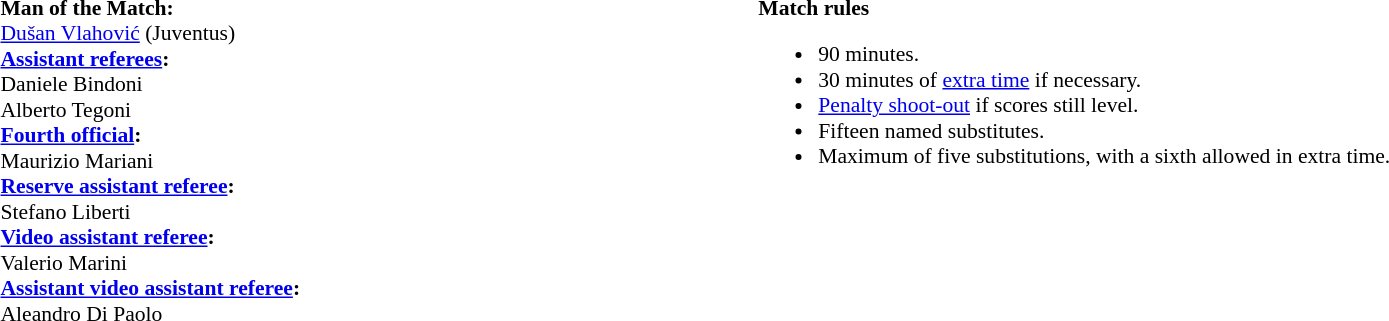<table width=100% style="font-size:90%">
<tr>
<td><br><strong>Man of the Match:</strong>
<br><a href='#'>Dušan Vlahović</a> (Juventus)<br><strong><a href='#'>Assistant referees</a>:</strong>
<br>Daniele Bindoni
<br>Alberto Tegoni
<br><strong><a href='#'>Fourth official</a>:</strong>
<br>Maurizio Mariani
<br><strong><a href='#'>Reserve assistant referee</a>:</strong>
<br>Stefano Liberti
<br><strong><a href='#'>Video assistant referee</a>:</strong>
<br>Valerio Marini
<br><strong><a href='#'>Assistant video assistant referee</a>:</strong>
<br>Aleandro Di Paolo</td>
<td style="width:60%; vertical-align:top;"><br><strong>Match rules</strong><ul><li>90 minutes.</li><li>30 minutes of <a href='#'>extra time</a> if necessary.</li><li><a href='#'>Penalty shoot-out</a> if scores still level.</li><li>Fifteen named substitutes.</li><li>Maximum of five substitutions, with a sixth allowed in extra time.</li></ul></td>
</tr>
</table>
